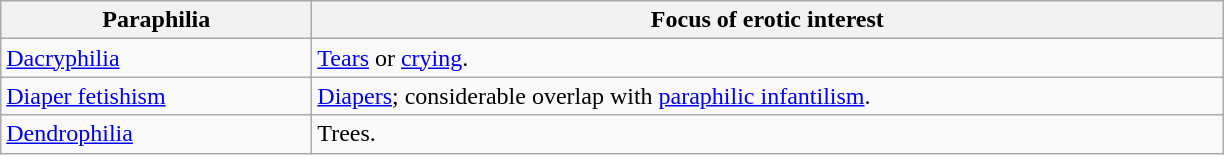<table class="wikitable sortable" border="1">
<tr>
<th width="200px">Paraphilia</th>
<th width="600px">Focus of erotic interest</th>
</tr>
<tr>
<td><a href='#'>Dacryphilia</a></td>
<td><a href='#'>Tears</a> or <a href='#'>crying</a>.</td>
</tr>
<tr>
<td><a href='#'>Diaper fetishism</a></td>
<td><a href='#'>Diapers</a>; considerable overlap with <a href='#'>paraphilic infantilism</a>.</td>
</tr>
<tr>
<td><a href='#'>Dendrophilia</a></td>
<td>Trees.</td>
</tr>
</table>
